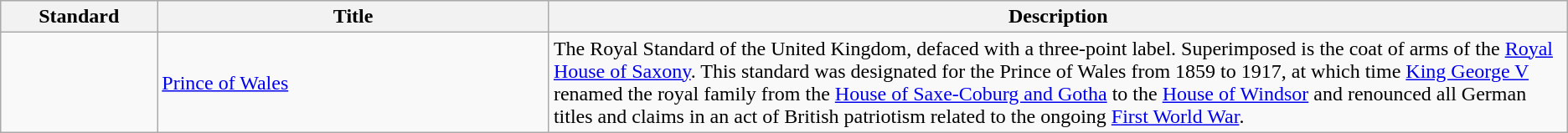<table class="wikitable">
<tr style="background:#efefef;">
<th style="width:10%;">Standard</th>
<th style="width:25%;">Title</th>
<th style="width:65%;">Description</th>
</tr>
<tr>
<td></td>
<td><a href='#'>Prince of Wales</a></td>
<td>The Royal Standard of the United Kingdom, defaced with a three-point label. Superimposed is the coat of arms of the <a href='#'>Royal House of Saxony</a>. This standard was designated for the Prince of Wales from 1859 to 1917, at which time <a href='#'>King George V</a> renamed the royal family from the <a href='#'>House of Saxe-Coburg and Gotha</a> to the <a href='#'>House of Windsor</a> and renounced all German titles and claims in an act of British patriotism related to the ongoing <a href='#'>First World War</a>.</td>
</tr>
</table>
